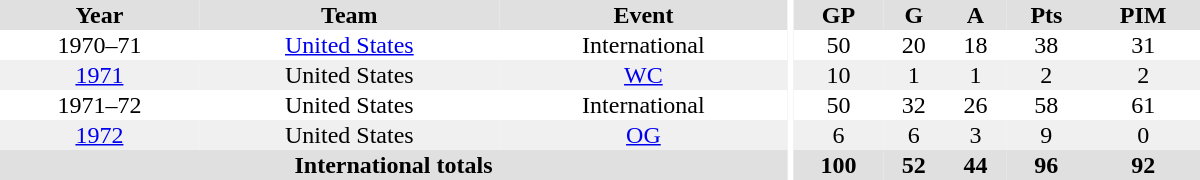<table border="0" cellpadding="1" cellspacing="0" ID="Table3" style="text-align:center; width:50em">
<tr bgcolor="#e0e0e0">
<th>Year</th>
<th>Team</th>
<th>Event</th>
<th rowspan="102" bgcolor="#ffffff"></th>
<th>GP</th>
<th>G</th>
<th>A</th>
<th>Pts</th>
<th>PIM</th>
</tr>
<tr>
<td>1970–71</td>
<td><a href='#'>United States</a></td>
<td>International</td>
<td>50</td>
<td>20</td>
<td>18</td>
<td>38</td>
<td>31</td>
</tr>
<tr bgcolor="#f0f0f0">
<td><a href='#'>1971</a></td>
<td>United States</td>
<td><a href='#'>WC</a></td>
<td>10</td>
<td>1</td>
<td>1</td>
<td>2</td>
<td>2</td>
</tr>
<tr>
<td>1971–72</td>
<td>United States</td>
<td>International</td>
<td>50</td>
<td>32</td>
<td>26</td>
<td>58</td>
<td>61</td>
</tr>
<tr bgcolor="#f0f0f0">
<td><a href='#'>1972</a></td>
<td>United States</td>
<td><a href='#'>OG</a></td>
<td>6</td>
<td>6</td>
<td>3</td>
<td>9</td>
<td>0</td>
</tr>
<tr bgcolor="#e0e0e0">
<th colspan="3">International totals</th>
<th>100</th>
<th>52</th>
<th>44</th>
<th>96</th>
<th>92</th>
</tr>
</table>
